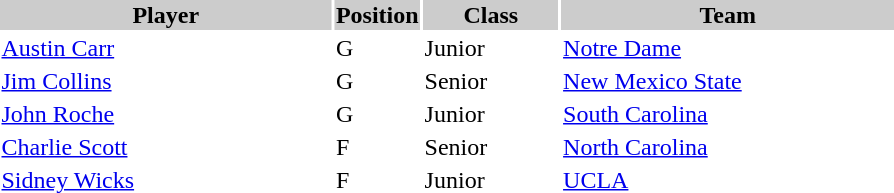<table style="width:600px" "border:'1' 'solid' 'gray'">
<tr>
<th bgcolor="#CCCCCC" style="width:40%">Player</th>
<th bgcolor="#CCCCCC" style="width:4%">Position</th>
<th bgcolor="#CCCCCC" style="width:16%">Class</th>
<th bgcolor="#CCCCCC" style="width:40%">Team</th>
</tr>
<tr>
<td><a href='#'>Austin Carr</a></td>
<td>G</td>
<td>Junior</td>
<td><a href='#'>Notre Dame</a></td>
</tr>
<tr>
<td><a href='#'>Jim Collins</a></td>
<td>G</td>
<td>Senior</td>
<td><a href='#'>New Mexico State</a></td>
</tr>
<tr>
<td><a href='#'>John Roche</a></td>
<td>G</td>
<td>Junior</td>
<td><a href='#'>South Carolina</a></td>
</tr>
<tr>
<td><a href='#'>Charlie Scott</a></td>
<td>F</td>
<td>Senior</td>
<td><a href='#'>North Carolina</a></td>
</tr>
<tr>
<td><a href='#'>Sidney Wicks</a></td>
<td>F</td>
<td>Junior</td>
<td><a href='#'>UCLA</a></td>
</tr>
</table>
